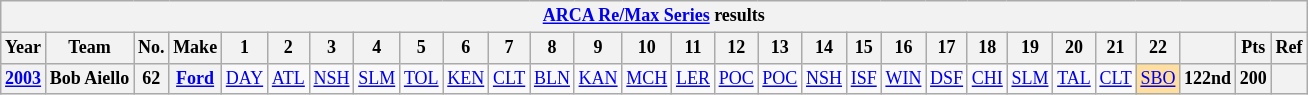<table class="wikitable" style="text-align:center; font-size:75%">
<tr>
<th colspan=29><a href='#'>ARCA Re/Max Series</a> results</th>
</tr>
<tr>
<th>Year</th>
<th>Team</th>
<th>No.</th>
<th>Make</th>
<th>1</th>
<th>2</th>
<th>3</th>
<th>4</th>
<th>5</th>
<th>6</th>
<th>7</th>
<th>8</th>
<th>9</th>
<th>10</th>
<th>11</th>
<th>12</th>
<th>13</th>
<th>14</th>
<th>15</th>
<th>16</th>
<th>17</th>
<th>18</th>
<th>19</th>
<th>20</th>
<th>21</th>
<th>22</th>
<th></th>
<th>Pts</th>
<th>Ref</th>
</tr>
<tr>
<th><a href='#'>2003</a></th>
<th>Bob Aiello</th>
<th>62</th>
<th><a href='#'>Ford</a></th>
<td><a href='#'>DAY</a></td>
<td><a href='#'>ATL</a></td>
<td><a href='#'>NSH</a></td>
<td><a href='#'>SLM</a></td>
<td><a href='#'>TOL</a></td>
<td><a href='#'>KEN</a></td>
<td><a href='#'>CLT</a></td>
<td><a href='#'>BLN</a></td>
<td><a href='#'>KAN</a></td>
<td><a href='#'>MCH</a></td>
<td><a href='#'>LER</a></td>
<td><a href='#'>POC</a></td>
<td><a href='#'>POC</a></td>
<td><a href='#'>NSH</a></td>
<td><a href='#'>ISF</a></td>
<td><a href='#'>WIN</a></td>
<td><a href='#'>DSF</a></td>
<td><a href='#'>CHI</a></td>
<td><a href='#'>SLM</a></td>
<td><a href='#'>TAL</a></td>
<td><a href='#'>CLT</a></td>
<td style="background:#FFDF9F;"><a href='#'>SBO</a><br></td>
<th>122nd</th>
<th>200</th>
<th></th>
</tr>
</table>
